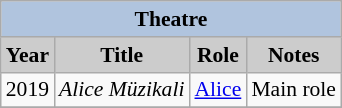<table class="wikitable" style="font-size:90%">
<tr>
<th colspan="4" style="background:LightSteelBlue">Theatre</th>
</tr>
<tr>
<th style="background:#CCCCCC">Year</th>
<th style="background:#CCCCCC">Title</th>
<th style="background:#CCCCCC">Role</th>
<th style="background:#CCCCCC">Notes</th>
</tr>
<tr>
<td>2019</td>
<td><em>Alice Müzikali</em></td>
<td><a href='#'>Alice</a></td>
<td>Main role</td>
</tr>
<tr>
</tr>
</table>
